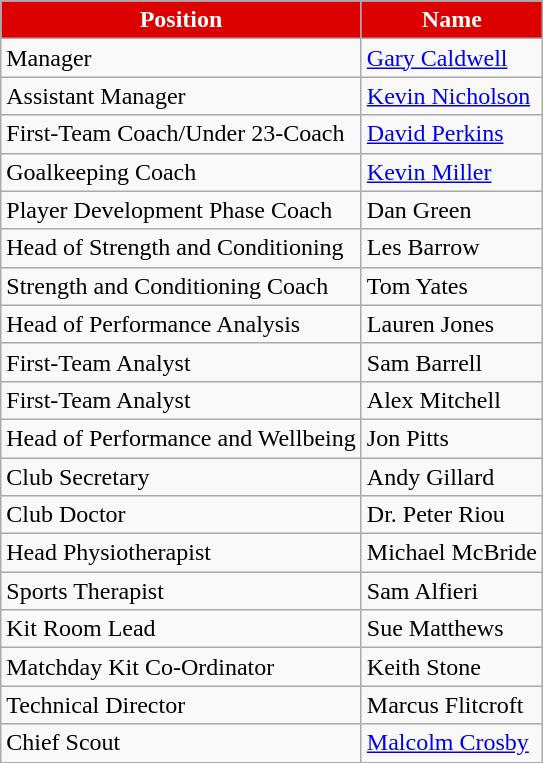<table class="wikitable">
<tr>
<th style="background-color:#DD0000; color:white;;" scope="col">Position</th>
<th style="background-color:#DD0000; color:white;;" scope="col">Name</th>
</tr>
<tr>
<td>Manager</td>
<td> <a href='#'>Gary Caldwell</a></td>
</tr>
<tr>
<td>Assistant Manager</td>
<td> <a href='#'>Kevin Nicholson</a></td>
</tr>
<tr>
<td>First-Team Coach/Under 23-Coach</td>
<td> <a href='#'>David Perkins</a></td>
</tr>
<tr>
<td>Goalkeeping Coach</td>
<td> <a href='#'>Kevin Miller</a></td>
</tr>
<tr>
<td>Player Development Phase Coach</td>
<td> Dan Green</td>
</tr>
<tr>
<td>Head of Strength and Conditioning</td>
<td> Les Barrow</td>
</tr>
<tr>
<td>Strength and Conditioning Coach</td>
<td> Tom Yates</td>
</tr>
<tr>
<td>Head of Performance Analysis</td>
<td> Lauren Jones</td>
</tr>
<tr>
<td>First-Team Analyst</td>
<td> Sam Barrell</td>
</tr>
<tr>
<td>First-Team Analyst</td>
<td> Alex Mitchell</td>
</tr>
<tr>
<td>Head of Performance and Wellbeing</td>
<td> Jon Pitts</td>
</tr>
<tr>
<td>Club Secretary</td>
<td> Andy Gillard</td>
</tr>
<tr>
<td>Club Doctor</td>
<td> Dr. Peter Riou</td>
</tr>
<tr>
<td>Head Physiotherapist</td>
<td> Michael McBride</td>
</tr>
<tr>
<td>Sports Therapist</td>
<td> Sam Alfieri</td>
</tr>
<tr>
<td>Kit Room Lead</td>
<td> Sue Matthews</td>
</tr>
<tr>
<td>Matchday Kit Co-Ordinator</td>
<td> Keith Stone</td>
</tr>
<tr>
<td>Technical Director</td>
<td> Marcus Flitcroft</td>
</tr>
<tr>
<td>Chief Scout</td>
<td> <a href='#'>Malcolm Crosby</a></td>
</tr>
</table>
